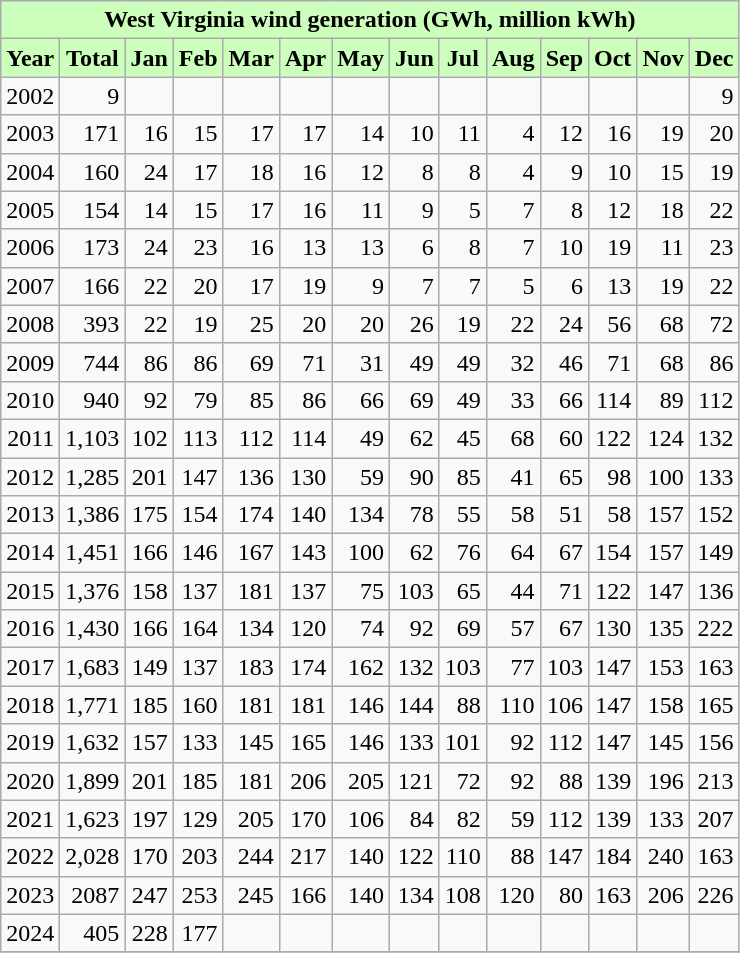<table class="wikitable" style="text-align:right;">
<tr>
<th colspan="14" style="background:#cfb;">West Virginia wind generation (GWh, million kWh)</th>
</tr>
<tr>
<th style="background:#cfb;">Year</th>
<th style="background:#cfb;">Total</th>
<th style="background:#cfb;">Jan</th>
<th style="background:#cfb;">Feb</th>
<th style="background:#cfb;">Mar</th>
<th style="background:#cfb;">Apr</th>
<th style="background:#cfb;">May</th>
<th style="background:#cfb;">Jun</th>
<th style="background:#cfb;">Jul</th>
<th style="background:#cfb;">Aug</th>
<th style="background:#cfb;">Sep</th>
<th style="background:#cfb;">Oct</th>
<th style="background:#cfb;">Nov</th>
<th style="background:#cfb;">Dec</th>
</tr>
<tr align=right>
<td>2002</td>
<td>9</td>
<td></td>
<td></td>
<td></td>
<td></td>
<td></td>
<td></td>
<td></td>
<td></td>
<td></td>
<td></td>
<td></td>
<td>9</td>
</tr>
<tr align=right>
<td>2003</td>
<td>171</td>
<td>16</td>
<td>15</td>
<td>17</td>
<td>17</td>
<td>14</td>
<td>10</td>
<td>11</td>
<td>4</td>
<td>12</td>
<td>16</td>
<td>19</td>
<td>20</td>
</tr>
<tr align=right>
<td>2004</td>
<td>160</td>
<td>24</td>
<td>17</td>
<td>18</td>
<td>16</td>
<td>12</td>
<td>8</td>
<td>8</td>
<td>4</td>
<td>9</td>
<td>10</td>
<td>15</td>
<td>19</td>
</tr>
<tr align=right>
<td>2005</td>
<td>154</td>
<td>14</td>
<td>15</td>
<td>17</td>
<td>16</td>
<td>11</td>
<td>9</td>
<td>5</td>
<td>7</td>
<td>8</td>
<td>12</td>
<td>18</td>
<td>22</td>
</tr>
<tr align=right>
<td>2006</td>
<td>173</td>
<td>24</td>
<td>23</td>
<td>16</td>
<td>13</td>
<td>13</td>
<td>6</td>
<td>8</td>
<td>7</td>
<td>10</td>
<td>19</td>
<td>11</td>
<td>23</td>
</tr>
<tr align=right>
<td>2007</td>
<td>166</td>
<td>22</td>
<td>20</td>
<td>17</td>
<td>19</td>
<td>9</td>
<td>7</td>
<td>7</td>
<td>5</td>
<td>6</td>
<td>13</td>
<td>19</td>
<td>22</td>
</tr>
<tr align=right>
<td>2008</td>
<td>393</td>
<td>22</td>
<td>19</td>
<td>25</td>
<td>20</td>
<td>20</td>
<td>26</td>
<td>19</td>
<td>22</td>
<td>24</td>
<td>56</td>
<td>68</td>
<td>72</td>
</tr>
<tr align=right>
<td>2009</td>
<td>744</td>
<td>86</td>
<td>86</td>
<td>69</td>
<td>71</td>
<td>31</td>
<td>49</td>
<td>49</td>
<td>32</td>
<td>46</td>
<td>71</td>
<td>68</td>
<td>86</td>
</tr>
<tr align=right>
<td>2010</td>
<td>940</td>
<td>92</td>
<td>79</td>
<td>85</td>
<td>86</td>
<td>66</td>
<td>69</td>
<td>49</td>
<td>33</td>
<td>66</td>
<td>114</td>
<td>89</td>
<td>112</td>
</tr>
<tr align=right>
<td>2011</td>
<td>1,103</td>
<td>102</td>
<td>113</td>
<td>112</td>
<td>114</td>
<td>49</td>
<td>62</td>
<td>45</td>
<td>68</td>
<td>60</td>
<td>122</td>
<td>124</td>
<td>132</td>
</tr>
<tr align=right>
<td>2012</td>
<td>1,285</td>
<td>201</td>
<td>147</td>
<td>136</td>
<td>130</td>
<td>59</td>
<td>90</td>
<td>85</td>
<td>41</td>
<td>65</td>
<td>98</td>
<td>100</td>
<td>133</td>
</tr>
<tr align=right>
<td>2013</td>
<td>1,386</td>
<td>175</td>
<td>154</td>
<td>174</td>
<td>140</td>
<td>134</td>
<td>78</td>
<td>55</td>
<td>58</td>
<td>51</td>
<td>58</td>
<td>157</td>
<td>152</td>
</tr>
<tr align=right>
<td>2014</td>
<td>1,451</td>
<td>166</td>
<td>146</td>
<td>167</td>
<td>143</td>
<td>100</td>
<td>62</td>
<td>76</td>
<td>64</td>
<td>67</td>
<td>154</td>
<td>157</td>
<td>149</td>
</tr>
<tr align=right>
<td>2015</td>
<td>1,376</td>
<td>158</td>
<td>137</td>
<td>181</td>
<td>137</td>
<td>75</td>
<td>103</td>
<td>65</td>
<td>44</td>
<td>71</td>
<td>122</td>
<td>147</td>
<td>136</td>
</tr>
<tr align=right>
<td>2016</td>
<td>1,430</td>
<td>166</td>
<td>164</td>
<td>134</td>
<td>120</td>
<td>74</td>
<td>92</td>
<td>69</td>
<td>57</td>
<td>67</td>
<td>130</td>
<td>135</td>
<td>222</td>
</tr>
<tr align=right>
<td>2017</td>
<td>1,683</td>
<td>149</td>
<td>137</td>
<td>183</td>
<td>174</td>
<td>162</td>
<td>132</td>
<td>103</td>
<td>77</td>
<td>103</td>
<td>147</td>
<td>153</td>
<td>163</td>
</tr>
<tr align=right>
<td>2018</td>
<td>1,771</td>
<td>185</td>
<td>160</td>
<td>181</td>
<td>181</td>
<td>146</td>
<td>144</td>
<td>88</td>
<td>110</td>
<td>106</td>
<td>147</td>
<td>158</td>
<td>165</td>
</tr>
<tr align=right>
<td>2019</td>
<td>1,632</td>
<td>157</td>
<td>133</td>
<td>145</td>
<td>165</td>
<td>146</td>
<td>133</td>
<td>101</td>
<td>92</td>
<td>112</td>
<td>147</td>
<td>145</td>
<td>156</td>
</tr>
<tr align=right>
<td>2020</td>
<td>1,899</td>
<td>201</td>
<td>185</td>
<td>181</td>
<td>206</td>
<td>205</td>
<td>121</td>
<td>72</td>
<td>92</td>
<td>88</td>
<td>139</td>
<td>196</td>
<td>213</td>
</tr>
<tr align=right>
<td>2021</td>
<td>1,623</td>
<td>197</td>
<td>129</td>
<td>205</td>
<td>170</td>
<td>106</td>
<td>84</td>
<td>82</td>
<td>59</td>
<td>112</td>
<td>139</td>
<td>133</td>
<td>207</td>
</tr>
<tr align=right>
<td>2022</td>
<td>2,028</td>
<td>170</td>
<td>203</td>
<td>244</td>
<td>217</td>
<td>140</td>
<td>122</td>
<td>110</td>
<td>88</td>
<td>147</td>
<td>184</td>
<td>240</td>
<td>163</td>
</tr>
<tr align=right>
<td>2023</td>
<td>2087</td>
<td>247</td>
<td>253</td>
<td>245</td>
<td>166</td>
<td>140</td>
<td>134</td>
<td>108</td>
<td>120</td>
<td>80</td>
<td>163</td>
<td>206</td>
<td>226</td>
</tr>
<tr align=right>
<td>2024</td>
<td>405</td>
<td>228</td>
<td>177</td>
<td></td>
<td></td>
<td></td>
<td></td>
<td></td>
<td></td>
<td></td>
<td></td>
<td></td>
<td></td>
</tr>
<tr align=right>
</tr>
</table>
